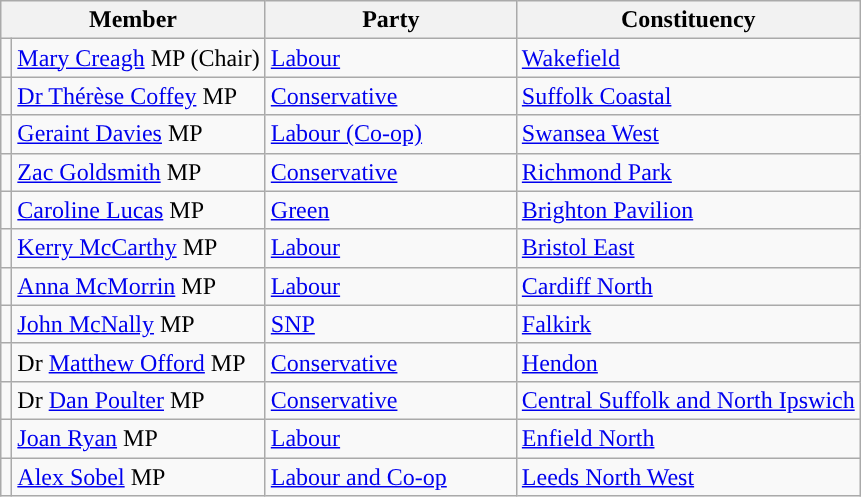<table class="wikitable">
<tr>
<th colspan="2" valign="top" width="160px">Member</th>
<th valign="top" width="160px">Party</th>
<th valign="top">Constituency</th>
</tr>
<tr>
<td style="color:inherit;background:"></td>
<td><a href='#'>Mary Creagh</a> MP (Chair)</td>
<td><a href='#'>Labour</a></td>
<td><a href='#'>Wakefield</a></td>
</tr>
<tr>
<td style="color:inherit;background:"></td>
<td><a href='#'>Dr Thérèse Coffey</a> MP</td>
<td><a href='#'>Conservative</a></td>
<td><a href='#'>Suffolk Coastal</a></td>
</tr>
<tr>
<td style="color:inherit;background:"></td>
<td><a href='#'>Geraint Davies</a> MP</td>
<td><a href='#'>Labour (Co-op)</a></td>
<td><a href='#'>Swansea West</a></td>
</tr>
<tr>
<td style="color:inherit;background:"></td>
<td><a href='#'>Zac Goldsmith</a> MP</td>
<td><a href='#'>Conservative</a></td>
<td><a href='#'>Richmond Park</a></td>
</tr>
<tr>
<td style="color:inherit;background:"></td>
<td><a href='#'>Caroline Lucas</a> MP</td>
<td><a href='#'>Green</a></td>
<td><a href='#'>Brighton Pavilion</a></td>
</tr>
<tr>
<td style="color:inherit;background:"></td>
<td><a href='#'>Kerry McCarthy</a> MP</td>
<td><a href='#'>Labour</a></td>
<td><a href='#'>Bristol East</a></td>
</tr>
<tr>
<td style="color:inherit;background:"></td>
<td><a href='#'>Anna McMorrin</a> MP</td>
<td><a href='#'>Labour</a></td>
<td><a href='#'>Cardiff North</a></td>
</tr>
<tr>
<td style="color:inherit;background:"></td>
<td><a href='#'>John McNally</a> MP</td>
<td><a href='#'>SNP</a></td>
<td><a href='#'>Falkirk</a></td>
</tr>
<tr>
<td style="color:inherit;background:"></td>
<td>Dr <a href='#'>Matthew Offord</a> MP</td>
<td><a href='#'>Conservative</a></td>
<td><a href='#'>Hendon</a></td>
</tr>
<tr>
<td style="color:inherit;background:"></td>
<td>Dr <a href='#'>Dan Poulter</a> MP</td>
<td><a href='#'>Conservative</a></td>
<td><a href='#'>Central Suffolk and North Ipswich</a></td>
</tr>
<tr>
<td style="color:inherit;background:"></td>
<td><a href='#'>Joan Ryan</a> MP</td>
<td><a href='#'>Labour</a></td>
<td><a href='#'>Enfield North</a></td>
</tr>
<tr>
<td style="color:inherit;background:"></td>
<td><a href='#'>Alex Sobel</a> MP</td>
<td><a href='#'>Labour and Co-op</a></td>
<td><a href='#'>Leeds North West</a></td>
</tr>
</table>
